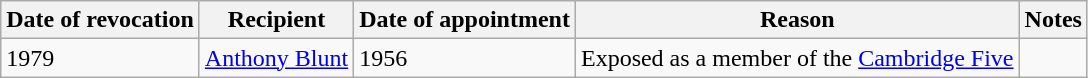<table class="wikitable">
<tr>
<th>Date of revocation</th>
<th>Recipient</th>
<th>Date of appointment</th>
<th>Reason</th>
<th>Notes</th>
</tr>
<tr>
<td>1979</td>
<td><a href='#'>Anthony Blunt</a></td>
<td>1956</td>
<td>Exposed as a member of the <a href='#'>Cambridge Five</a></td>
<td></td>
</tr>
</table>
